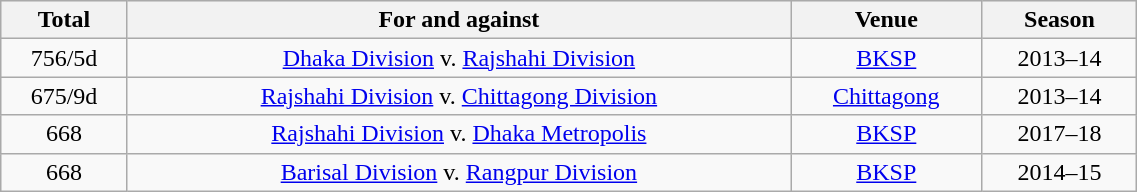<table align="center" | class="wikitable" width="60%">
<tr bgcolor="#efefef">
<th align="center">Total</th>
<th align="center">For and against</th>
<th align="center">Venue</th>
<th align="center">Season</th>
</tr>
<tr>
<td align="center">756/5d</td>
<td align="center"><a href='#'>Dhaka Division</a> v. <a href='#'>Rajshahi Division</a></td>
<td align="center"><a href='#'>BKSP</a></td>
<td align="center">2013–14</td>
</tr>
<tr>
<td align="center">675/9d</td>
<td align="center"><a href='#'>Rajshahi Division</a> v. <a href='#'>Chittagong Division</a></td>
<td align="center"><a href='#'>Chittagong</a></td>
<td align="center">2013–14</td>
</tr>
<tr>
<td align="center">668</td>
<td align="center"><a href='#'>Rajshahi Division</a> v. <a href='#'>Dhaka Metropolis</a></td>
<td align="center"><a href='#'>BKSP</a></td>
<td align="center">2017–18</td>
</tr>
<tr>
<td align="center">668</td>
<td align="center"><a href='#'>Barisal Division</a> v. <a href='#'>Rangpur Division</a></td>
<td align="center"><a href='#'>BKSP</a></td>
<td align="center">2014–15</td>
</tr>
</table>
